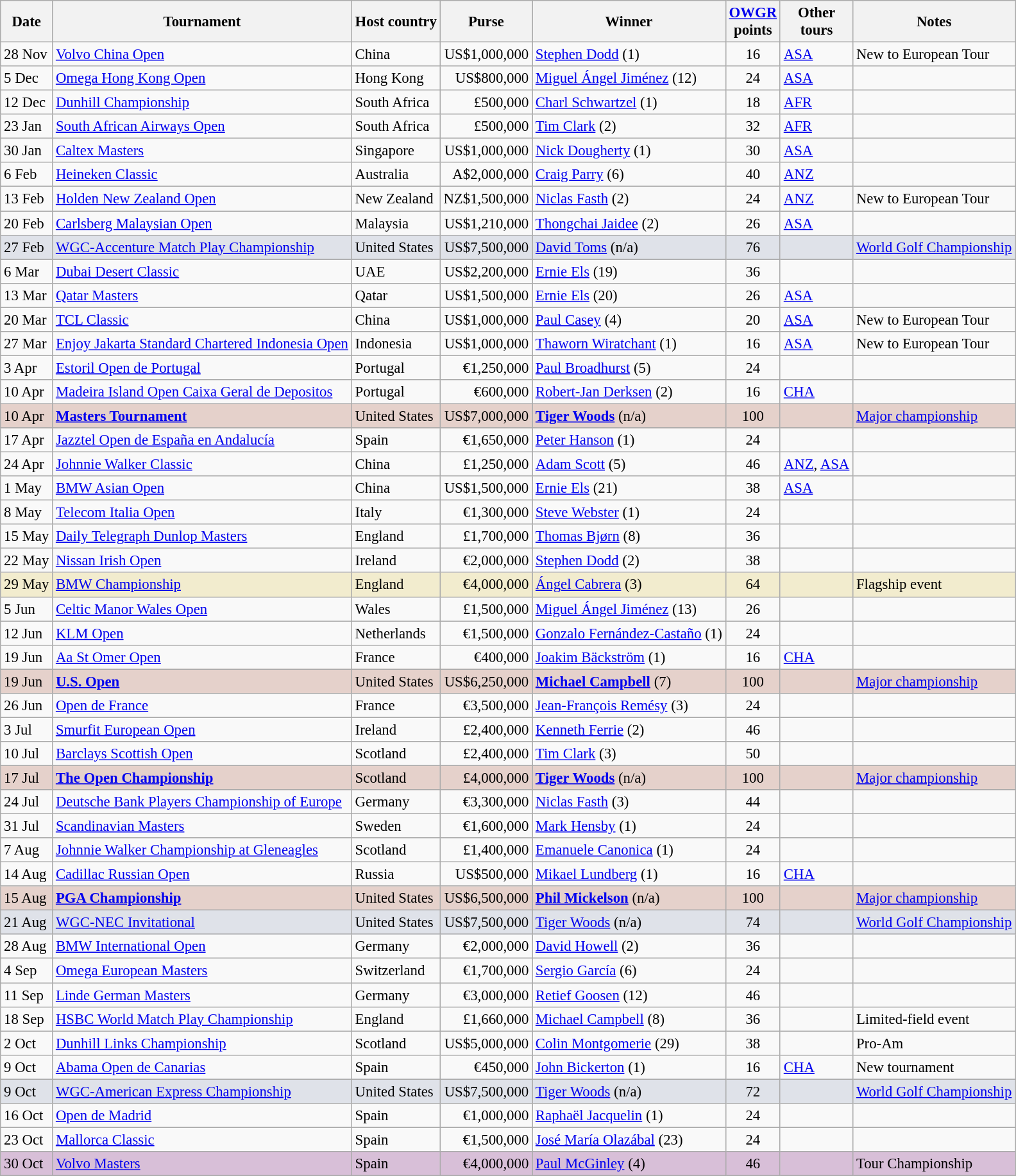<table class="wikitable" style="font-size:95%">
<tr>
<th>Date</th>
<th>Tournament</th>
<th>Host country</th>
<th>Purse</th>
<th>Winner</th>
<th><a href='#'>OWGR</a><br>points</th>
<th>Other<br>tours</th>
<th>Notes</th>
</tr>
<tr>
<td>28 Nov</td>
<td><a href='#'>Volvo China Open</a></td>
<td>China</td>
<td align=right>US$1,000,000</td>
<td> <a href='#'>Stephen Dodd</a> (1)</td>
<td align=center>16</td>
<td><a href='#'>ASA</a></td>
<td>New to European Tour</td>
</tr>
<tr>
<td>5 Dec</td>
<td><a href='#'>Omega Hong Kong Open</a></td>
<td>Hong Kong</td>
<td align=right>US$800,000</td>
<td> <a href='#'>Miguel Ángel Jiménez</a> (12)</td>
<td align=center>24</td>
<td><a href='#'>ASA</a></td>
<td></td>
</tr>
<tr>
<td>12 Dec</td>
<td><a href='#'>Dunhill Championship</a></td>
<td>South Africa</td>
<td align=right>£500,000</td>
<td> <a href='#'>Charl Schwartzel</a> (1)</td>
<td align=center>18</td>
<td><a href='#'>AFR</a></td>
<td></td>
</tr>
<tr>
<td>23 Jan</td>
<td><a href='#'>South African Airways Open</a></td>
<td>South Africa</td>
<td align=right>£500,000</td>
<td> <a href='#'>Tim Clark</a> (2)</td>
<td align=center>32</td>
<td><a href='#'>AFR</a></td>
<td></td>
</tr>
<tr>
<td>30 Jan</td>
<td><a href='#'>Caltex Masters</a></td>
<td>Singapore</td>
<td align=right>US$1,000,000</td>
<td> <a href='#'>Nick Dougherty</a> (1)</td>
<td align=center>30</td>
<td><a href='#'>ASA</a></td>
<td></td>
</tr>
<tr>
<td>6 Feb</td>
<td><a href='#'>Heineken Classic</a></td>
<td>Australia</td>
<td align=right>A$2,000,000</td>
<td> <a href='#'>Craig Parry</a> (6)</td>
<td align=center>40</td>
<td><a href='#'>ANZ</a></td>
<td></td>
</tr>
<tr>
<td>13 Feb</td>
<td><a href='#'>Holden New Zealand Open</a></td>
<td>New Zealand</td>
<td align=right>NZ$1,500,000</td>
<td> <a href='#'>Niclas Fasth</a> (2)</td>
<td align=center>24</td>
<td><a href='#'>ANZ</a></td>
<td>New to European Tour</td>
</tr>
<tr>
<td>20 Feb</td>
<td><a href='#'>Carlsberg Malaysian Open</a></td>
<td>Malaysia</td>
<td align=right>US$1,210,000</td>
<td> <a href='#'>Thongchai Jaidee</a> (2)</td>
<td align=center>26</td>
<td><a href='#'>ASA</a></td>
<td></td>
</tr>
<tr style="background:#dfe2e9;">
<td>27 Feb</td>
<td><a href='#'>WGC-Accenture Match Play Championship</a></td>
<td>United States</td>
<td align=right>US$7,500,000</td>
<td> <a href='#'>David Toms</a> (n/a)</td>
<td align=center>76</td>
<td></td>
<td><a href='#'>World Golf Championship</a></td>
</tr>
<tr>
<td>6 Mar</td>
<td><a href='#'>Dubai Desert Classic</a></td>
<td>UAE</td>
<td align=right>US$2,200,000</td>
<td> <a href='#'>Ernie Els</a> (19)</td>
<td align=center>36</td>
<td></td>
<td></td>
</tr>
<tr>
<td>13 Mar</td>
<td><a href='#'>Qatar Masters</a></td>
<td>Qatar</td>
<td align=right>US$1,500,000</td>
<td> <a href='#'>Ernie Els</a> (20)</td>
<td align=center>26</td>
<td><a href='#'>ASA</a></td>
<td></td>
</tr>
<tr>
<td>20 Mar</td>
<td><a href='#'>TCL Classic</a></td>
<td>China</td>
<td align=right>US$1,000,000</td>
<td> <a href='#'>Paul Casey</a> (4)</td>
<td align=center>20</td>
<td><a href='#'>ASA</a></td>
<td>New to European Tour</td>
</tr>
<tr>
<td>27 Mar</td>
<td><a href='#'>Enjoy Jakarta Standard Chartered Indonesia Open</a></td>
<td>Indonesia</td>
<td align=right>US$1,000,000</td>
<td> <a href='#'>Thaworn Wiratchant</a> (1)</td>
<td align=center>16</td>
<td><a href='#'>ASA</a></td>
<td>New to European Tour</td>
</tr>
<tr>
<td>3 Apr</td>
<td><a href='#'>Estoril Open de Portugal</a></td>
<td>Portugal</td>
<td align=right>€1,250,000</td>
<td> <a href='#'>Paul Broadhurst</a> (5)</td>
<td align=center>24</td>
<td></td>
<td></td>
</tr>
<tr>
<td>10 Apr</td>
<td><a href='#'>Madeira Island Open Caixa Geral de Depositos</a></td>
<td>Portugal</td>
<td align=right>€600,000</td>
<td> <a href='#'>Robert-Jan Derksen</a> (2)</td>
<td align=center>16</td>
<td><a href='#'>CHA</a></td>
<td></td>
</tr>
<tr style="background:#e5d1cb;">
<td>10 Apr</td>
<td><strong><a href='#'>Masters Tournament</a></strong></td>
<td>United States</td>
<td align=right>US$7,000,000</td>
<td> <strong><a href='#'>Tiger Woods</a></strong> (n/a)</td>
<td align=center>100</td>
<td></td>
<td><a href='#'>Major championship</a></td>
</tr>
<tr>
<td>17 Apr</td>
<td><a href='#'>Jazztel Open de España en Andalucía</a></td>
<td>Spain</td>
<td align=right>€1,650,000</td>
<td> <a href='#'>Peter Hanson</a> (1)</td>
<td align=center>24</td>
<td></td>
<td></td>
</tr>
<tr>
<td>24 Apr</td>
<td><a href='#'>Johnnie Walker Classic</a></td>
<td>China</td>
<td align=right>£1,250,000</td>
<td> <a href='#'>Adam Scott</a> (5)</td>
<td align=center>46</td>
<td><a href='#'>ANZ</a>, <a href='#'>ASA</a></td>
<td></td>
</tr>
<tr>
<td>1 May</td>
<td><a href='#'>BMW Asian Open</a></td>
<td>China</td>
<td align=right>US$1,500,000</td>
<td> <a href='#'>Ernie Els</a> (21)</td>
<td align=center>38</td>
<td><a href='#'>ASA</a></td>
<td></td>
</tr>
<tr>
<td>8 May</td>
<td><a href='#'>Telecom Italia Open</a></td>
<td>Italy</td>
<td align=right>€1,300,000</td>
<td> <a href='#'>Steve Webster</a> (1)</td>
<td align=center>24</td>
<td></td>
<td></td>
</tr>
<tr>
<td>15 May</td>
<td><a href='#'>Daily Telegraph Dunlop Masters</a></td>
<td>England</td>
<td align=right>£1,700,000</td>
<td> <a href='#'>Thomas Bjørn</a> (8)</td>
<td align=center>36</td>
<td></td>
<td></td>
</tr>
<tr>
<td>22 May</td>
<td><a href='#'>Nissan Irish Open</a></td>
<td>Ireland</td>
<td align=right>€2,000,000</td>
<td> <a href='#'>Stephen Dodd</a> (2)</td>
<td align=center>38</td>
<td></td>
<td></td>
</tr>
<tr style="background:#f2ecce;">
<td>29 May</td>
<td><a href='#'>BMW Championship</a></td>
<td>England</td>
<td align=right>€4,000,000</td>
<td> <a href='#'>Ángel Cabrera</a> (3)</td>
<td align=center>64</td>
<td></td>
<td>Flagship event</td>
</tr>
<tr>
<td>5 Jun</td>
<td><a href='#'>Celtic Manor Wales Open</a></td>
<td>Wales</td>
<td align=right>£1,500,000</td>
<td> <a href='#'>Miguel Ángel Jiménez</a> (13)</td>
<td align=center>26</td>
<td></td>
<td></td>
</tr>
<tr>
<td>12 Jun</td>
<td><a href='#'>KLM Open</a></td>
<td>Netherlands</td>
<td align=right>€1,500,000</td>
<td> <a href='#'>Gonzalo Fernández-Castaño</a> (1)</td>
<td align=center>24</td>
<td></td>
<td></td>
</tr>
<tr>
<td>19 Jun</td>
<td><a href='#'>Aa St Omer Open</a></td>
<td>France</td>
<td align=right>€400,000</td>
<td> <a href='#'>Joakim Bäckström</a> (1)</td>
<td align=center>16</td>
<td><a href='#'>CHA</a></td>
<td></td>
</tr>
<tr style="background:#e5d1cb;">
<td>19 Jun</td>
<td><strong><a href='#'>U.S. Open</a></strong></td>
<td>United States</td>
<td align=right>US$6,250,000</td>
<td> <strong><a href='#'>Michael Campbell</a></strong> (7)</td>
<td align=center>100</td>
<td></td>
<td><a href='#'>Major championship</a></td>
</tr>
<tr>
<td>26 Jun</td>
<td><a href='#'>Open de France</a></td>
<td>France</td>
<td align=right>€3,500,000</td>
<td> <a href='#'>Jean-François Remésy</a> (3)</td>
<td align=center>24</td>
<td></td>
<td></td>
</tr>
<tr>
<td>3 Jul</td>
<td><a href='#'>Smurfit European Open</a></td>
<td>Ireland</td>
<td align=right>£2,400,000</td>
<td> <a href='#'>Kenneth Ferrie</a> (2)</td>
<td align=center>46</td>
<td></td>
<td></td>
</tr>
<tr>
<td>10 Jul</td>
<td><a href='#'>Barclays Scottish Open</a></td>
<td>Scotland</td>
<td align=right>£2,400,000</td>
<td> <a href='#'>Tim Clark</a> (3)</td>
<td align=center>50</td>
<td></td>
<td></td>
</tr>
<tr style="background:#e5d1cb;">
<td>17 Jul</td>
<td><strong><a href='#'>The Open Championship</a></strong></td>
<td>Scotland</td>
<td align=right>£4,000,000</td>
<td> <strong><a href='#'>Tiger Woods</a></strong> (n/a)</td>
<td align=center>100</td>
<td></td>
<td><a href='#'>Major championship</a></td>
</tr>
<tr>
<td>24 Jul</td>
<td><a href='#'>Deutsche Bank Players Championship of Europe</a></td>
<td>Germany</td>
<td align=right>€3,300,000</td>
<td> <a href='#'>Niclas Fasth</a> (3)</td>
<td align=center>44</td>
<td></td>
<td></td>
</tr>
<tr>
<td>31 Jul</td>
<td><a href='#'>Scandinavian Masters</a></td>
<td>Sweden</td>
<td align=right>€1,600,000</td>
<td> <a href='#'>Mark Hensby</a> (1)</td>
<td align=center>24</td>
<td></td>
<td></td>
</tr>
<tr>
<td>7 Aug</td>
<td><a href='#'>Johnnie Walker Championship at Gleneagles</a></td>
<td>Scotland</td>
<td align=right>£1,400,000</td>
<td> <a href='#'>Emanuele Canonica</a> (1)</td>
<td align=center>24</td>
<td></td>
<td></td>
</tr>
<tr>
<td>14 Aug</td>
<td><a href='#'>Cadillac Russian Open</a></td>
<td>Russia</td>
<td align=right>US$500,000</td>
<td> <a href='#'>Mikael Lundberg</a> (1)</td>
<td align=center>16</td>
<td><a href='#'>CHA</a></td>
<td></td>
</tr>
<tr style="background:#e5d1cb;">
<td>15 Aug</td>
<td><strong><a href='#'>PGA Championship</a></strong></td>
<td>United States</td>
<td align=right>US$6,500,000</td>
<td> <strong><a href='#'>Phil Mickelson</a></strong> (n/a)</td>
<td align=center>100</td>
<td></td>
<td><a href='#'>Major championship</a></td>
</tr>
<tr style="background:#dfe2e9;">
<td>21 Aug</td>
<td><a href='#'>WGC-NEC Invitational</a></td>
<td>United States</td>
<td align=right>US$7,500,000</td>
<td> <a href='#'>Tiger Woods</a> (n/a)</td>
<td align=center>74</td>
<td></td>
<td><a href='#'>World Golf Championship</a></td>
</tr>
<tr>
<td>28 Aug</td>
<td><a href='#'>BMW International Open</a></td>
<td>Germany</td>
<td align=right>€2,000,000</td>
<td> <a href='#'>David Howell</a> (2)</td>
<td align=center>36</td>
<td></td>
<td></td>
</tr>
<tr>
<td>4 Sep</td>
<td><a href='#'>Omega European Masters</a></td>
<td>Switzerland</td>
<td align=right>€1,700,000</td>
<td> <a href='#'>Sergio García</a> (6)</td>
<td align=center>24</td>
<td></td>
<td></td>
</tr>
<tr>
<td>11 Sep</td>
<td><a href='#'>Linde German Masters</a></td>
<td>Germany</td>
<td align=right>€3,000,000</td>
<td> <a href='#'>Retief Goosen</a> (12)</td>
<td align=center>46</td>
<td></td>
<td></td>
</tr>
<tr>
<td>18 Sep</td>
<td><a href='#'>HSBC World Match Play Championship</a></td>
<td>England</td>
<td align=right>£1,660,000</td>
<td> <a href='#'>Michael Campbell</a> (8)</td>
<td align=center>36</td>
<td></td>
<td>Limited-field event</td>
</tr>
<tr>
<td>2 Oct</td>
<td><a href='#'>Dunhill Links Championship</a></td>
<td>Scotland</td>
<td align=right>US$5,000,000</td>
<td> <a href='#'>Colin Montgomerie</a> (29)</td>
<td align=center>38</td>
<td></td>
<td>Pro-Am</td>
</tr>
<tr>
<td>9 Oct</td>
<td><a href='#'>Abama Open de Canarias</a></td>
<td>Spain</td>
<td align=right>€450,000</td>
<td> <a href='#'>John Bickerton</a> (1)</td>
<td align=center>16</td>
<td><a href='#'>CHA</a></td>
<td>New tournament</td>
</tr>
<tr style="background:#dfe2e9;">
<td>9 Oct</td>
<td><a href='#'>WGC-American Express Championship</a></td>
<td>United States</td>
<td align=right>US$7,500,000</td>
<td> <a href='#'>Tiger Woods</a> (n/a)</td>
<td align=center>72</td>
<td></td>
<td><a href='#'>World Golf Championship</a></td>
</tr>
<tr>
<td>16 Oct</td>
<td><a href='#'>Open de Madrid</a></td>
<td>Spain</td>
<td align=right>€1,000,000</td>
<td> <a href='#'>Raphaël Jacquelin</a> (1)</td>
<td align=center>24</td>
<td></td>
<td></td>
</tr>
<tr>
<td>23 Oct</td>
<td><a href='#'>Mallorca Classic</a></td>
<td>Spain</td>
<td align=right>€1,500,000</td>
<td> <a href='#'>José María Olazábal</a> (23)</td>
<td align=center>24</td>
<td></td>
<td></td>
</tr>
<tr style="background:thistle;">
<td>30 Oct</td>
<td><a href='#'>Volvo Masters</a></td>
<td>Spain</td>
<td align=right>€4,000,000</td>
<td> <a href='#'>Paul McGinley</a> (4)</td>
<td align=center>46</td>
<td></td>
<td>Tour Championship</td>
</tr>
</table>
